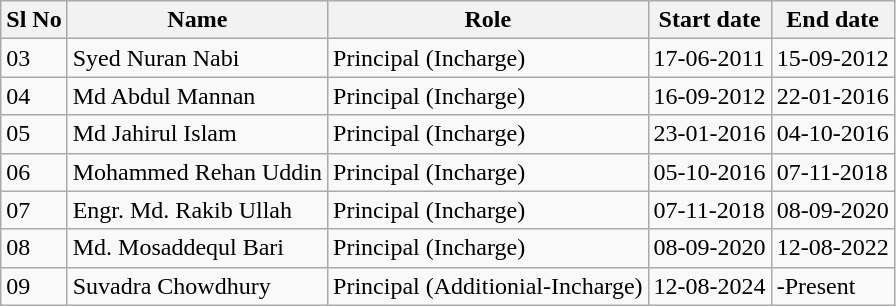<table class="wikitable">
<tr>
<th>Sl No</th>
<th>Name</th>
<th>Role</th>
<th>Start date</th>
<th>End date</th>
</tr>
<tr>
<td>03</td>
<td>Syed Nuran Nabi</td>
<td>Principal (Incharge)</td>
<td>17-06-2011</td>
<td>15-09-2012</td>
</tr>
<tr>
<td>04</td>
<td>Md Abdul Mannan</td>
<td>Principal (Incharge)</td>
<td>16-09-2012</td>
<td>22-01-2016</td>
</tr>
<tr>
<td>05</td>
<td>Md Jahirul Islam</td>
<td>Principal (Incharge)</td>
<td>23-01-2016</td>
<td>04-10-2016</td>
</tr>
<tr>
<td>06</td>
<td>Mohammed Rehan Uddin</td>
<td>Principal (Incharge)</td>
<td>05-10-2016</td>
<td>07-11-2018</td>
</tr>
<tr>
<td>07</td>
<td>Engr. Md. Rakib Ullah</td>
<td>Principal (Incharge)</td>
<td>07-11-2018</td>
<td>08-09-2020</td>
</tr>
<tr>
<td>08</td>
<td>Md. Mosaddequl Bari</td>
<td>Principal (Incharge)</td>
<td>08-09-2020</td>
<td>12-08-2022</td>
</tr>
<tr>
<td>09</td>
<td>Suvadra Chowdhury</td>
<td>Principal (Additionial-Incharge)</td>
<td>12-08-2024</td>
<td>-Present</td>
</tr>
</table>
